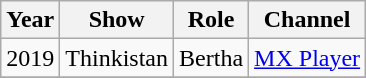<table class="wikitable sortable">
<tr>
<th>Year</th>
<th>Show</th>
<th>Role</th>
<th>Channel</th>
</tr>
<tr>
<td>2019</td>
<td>Thinkistan</td>
<td>Bertha</td>
<td><a href='#'>MX Player</a></td>
</tr>
<tr>
</tr>
</table>
